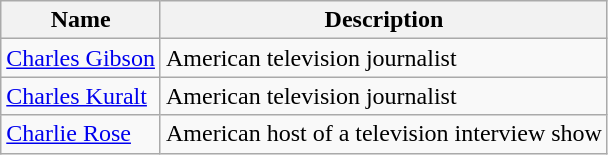<table class="wikitable sortable">
<tr>
<th>Name</th>
<th>Description</th>
</tr>
<tr>
<td><a href='#'>Charles Gibson</a></td>
<td>American television journalist</td>
</tr>
<tr>
<td><a href='#'>Charles Kuralt</a></td>
<td>American television journalist</td>
</tr>
<tr>
<td><a href='#'>Charlie Rose</a></td>
<td>American host of a television interview show</td>
</tr>
</table>
